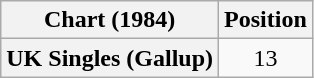<table class="wikitable plainrowheaders">
<tr>
<th>Chart (1984)</th>
<th>Position</th>
</tr>
<tr>
<th scope="row">UK Singles (Gallup)</th>
<td align="center">13</td>
</tr>
</table>
